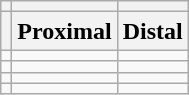<table class="wikitable">
<tr>
<th></th>
<th></th>
<th></th>
</tr>
<tr>
<th></th>
<th>Proximal</th>
<th>Distal</th>
</tr>
<tr>
<td></td>
<td></td>
<td></td>
</tr>
<tr>
<td></td>
<td></td>
<td></td>
</tr>
<tr>
<td></td>
<td></td>
<td></td>
</tr>
<tr>
<td></td>
<td></td>
<td></td>
</tr>
</table>
